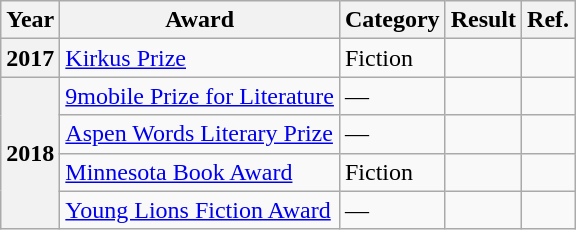<table class="wikitable sortable mw-collapsible">
<tr>
<th>Year</th>
<th>Award</th>
<th>Category</th>
<th>Result</th>
<th>Ref.</th>
</tr>
<tr>
<th>2017</th>
<td><a href='#'>Kirkus Prize</a></td>
<td>Fiction</td>
<td></td>
<td></td>
</tr>
<tr>
<th rowspan="4">2018</th>
<td><a href='#'>9mobile Prize for Literature</a></td>
<td>—</td>
<td></td>
<td></td>
</tr>
<tr>
<td><a href='#'>Aspen Words Literary Prize</a></td>
<td>—</td>
<td></td>
<td></td>
</tr>
<tr>
<td><a href='#'>Minnesota Book Award</a></td>
<td>Fiction</td>
<td></td>
<td></td>
</tr>
<tr>
<td><a href='#'>Young Lions Fiction Award</a></td>
<td>—</td>
<td></td>
<td></td>
</tr>
</table>
